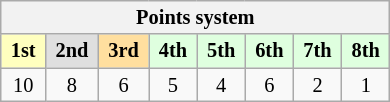<table class="wikitable" style="font-size: 85%; text-align: center">
<tr>
<th colspan=19>Points system</th>
</tr>
<tr>
<td style="background:#ffffbf;"> <strong>1st</strong> </td>
<td style="background:#dfdfdf;"> <strong>2nd</strong> </td>
<td style="background:#ffdf9f;"> <strong>3rd</strong> </td>
<td style="background:#dfffdf;"> <strong>4th</strong> </td>
<td style="background:#dfffdf;"> <strong>5th</strong> </td>
<td style="background:#dfffdf;"> <strong>6th</strong> </td>
<td style="background:#dfffdf;"> <strong>7th</strong> </td>
<td style="background:#dfffdf;"> <strong>8th</strong> </td>
</tr>
<tr>
<td>10</td>
<td>8</td>
<td>6</td>
<td>5</td>
<td>4</td>
<td>6</td>
<td>2</td>
<td>1</td>
</tr>
</table>
